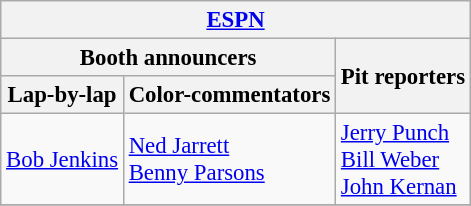<table class="wikitable" style="font-size: 95%">
<tr>
<th colspan=3><a href='#'>ESPN</a></th>
</tr>
<tr>
<th colspan=2>Booth announcers</th>
<th rowspan=2>Pit reporters</th>
</tr>
<tr>
<th><strong>Lap-by-lap</strong></th>
<th><strong>Color-commentators</strong></th>
</tr>
<tr>
<td><a href='#'>Bob Jenkins</a></td>
<td><a href='#'>Ned Jarrett</a> <br> <a href='#'>Benny Parsons</a></td>
<td><a href='#'>Jerry Punch</a> <br> <a href='#'>Bill Weber</a> <br> <a href='#'>John Kernan</a></td>
</tr>
<tr>
</tr>
</table>
